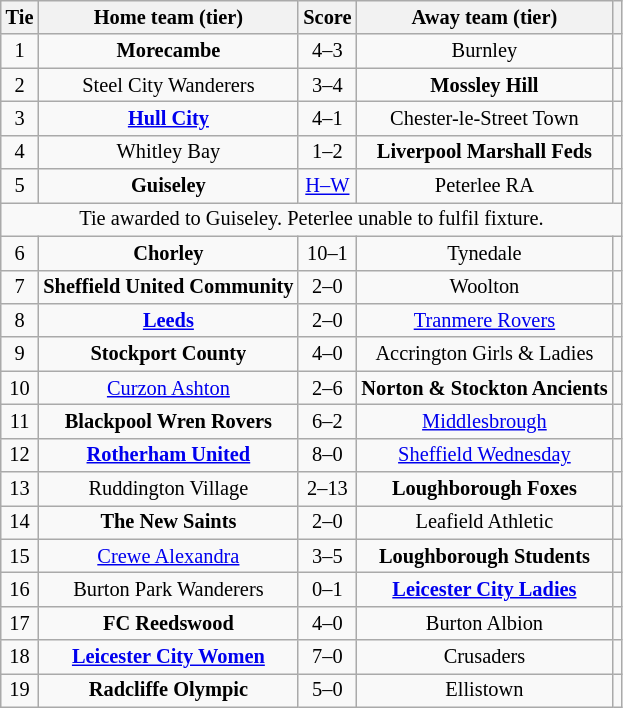<table class="wikitable" style="text-align:center; font-size:85%">
<tr>
<th>Tie</th>
<th>Home team (tier)</th>
<th>Score</th>
<th>Away team (tier)</th>
<th></th>
</tr>
<tr>
<td style="text-align:center;">1</td>
<td><strong>Morecambe</strong></td>
<td style="text-align:center;">4–3 </td>
<td>Burnley</td>
<td></td>
</tr>
<tr>
<td style="text-align:center;">2</td>
<td>Steel City Wanderers</td>
<td style="text-align:center;">3–4</td>
<td><strong>Mossley Hill</strong></td>
<td></td>
</tr>
<tr>
<td style="text-align:center;">3</td>
<td><strong><a href='#'>Hull City</a></strong></td>
<td style="text-align:center;">4–1</td>
<td>Chester-le-Street Town</td>
<td></td>
</tr>
<tr>
<td style="text-align:center;">4</td>
<td>Whitley Bay</td>
<td style="text-align:center;">1–2</td>
<td><strong>Liverpool Marshall Feds</strong></td>
<td></td>
</tr>
<tr>
<td style="text-align:center;">5</td>
<td><strong>Guiseley</strong></td>
<td style="text-align:center;"><a href='#'>H–W</a></td>
<td>Peterlee RA</td>
<td></td>
</tr>
<tr>
<td colspan="5" style="text-align: center;">Tie awarded to Guiseley. Peterlee unable to fulfil fixture.</td>
</tr>
<tr>
<td style="text-align:center;">6</td>
<td><strong>Chorley</strong></td>
<td style="text-align:center;">10–1</td>
<td>Tynedale</td>
<td></td>
</tr>
<tr>
<td style="text-align:center;">7</td>
<td><strong>Sheffield United Community</strong></td>
<td style="text-align:center;">2–0</td>
<td>Woolton</td>
<td></td>
</tr>
<tr>
<td style="text-align:center;">8</td>
<td><strong><a href='#'>Leeds</a></strong></td>
<td style="text-align:center;">2–0</td>
<td><a href='#'>Tranmere Rovers</a></td>
<td></td>
</tr>
<tr>
<td style="text-align:center;">9</td>
<td><strong>Stockport County</strong></td>
<td style="text-align:center;">4–0</td>
<td>Accrington Girls & Ladies</td>
<td></td>
</tr>
<tr>
<td style="text-align:center;">10</td>
<td><a href='#'>Curzon Ashton</a></td>
<td style="text-align:center;">2–6</td>
<td><strong>Norton & Stockton Ancients</strong></td>
<td></td>
</tr>
<tr>
<td style="text-align:center;">11</td>
<td><strong>Blackpool Wren Rovers</strong></td>
<td style="text-align:center;">6–2</td>
<td><a href='#'>Middlesbrough</a></td>
<td></td>
</tr>
<tr>
<td style="text-align:center;">12</td>
<td><strong><a href='#'>Rotherham United</a></strong></td>
<td style="text-align:center;">8–0</td>
<td><a href='#'>Sheffield Wednesday</a></td>
<td></td>
</tr>
<tr>
<td style="text-align:center;">13</td>
<td>Ruddington Village</td>
<td style="text-align:center;">2–13</td>
<td><strong>Loughborough Foxes</strong></td>
<td></td>
</tr>
<tr>
<td style="text-align:center;">14</td>
<td><strong>The New Saints</strong></td>
<td style="text-align:center;">2–0</td>
<td>Leafield Athletic</td>
<td></td>
</tr>
<tr>
<td style="text-align:center;">15</td>
<td><a href='#'>Crewe Alexandra</a></td>
<td style="text-align:center;">3–5</td>
<td><strong>Loughborough Students</strong></td>
<td></td>
</tr>
<tr>
<td style="text-align:center;">16</td>
<td>Burton Park Wanderers</td>
<td style="text-align:center;">0–1 </td>
<td><strong><a href='#'>Leicester City Ladies</a></strong></td>
<td></td>
</tr>
<tr>
<td style="text-align:center;">17</td>
<td><strong>FC Reedswood</strong></td>
<td style="text-align:center;">4–0</td>
<td>Burton Albion</td>
<td></td>
</tr>
<tr>
<td style="text-align:center;">18</td>
<td><strong><a href='#'>Leicester City Women</a></strong></td>
<td style="text-align:center;">7–0</td>
<td>Crusaders</td>
<td></td>
</tr>
<tr>
<td style="text-align:center;">19</td>
<td><strong>Radcliffe Olympic</strong></td>
<td style="text-align:center;">5–0</td>
<td>Ellistown</td>
<td></td>
</tr>
</table>
